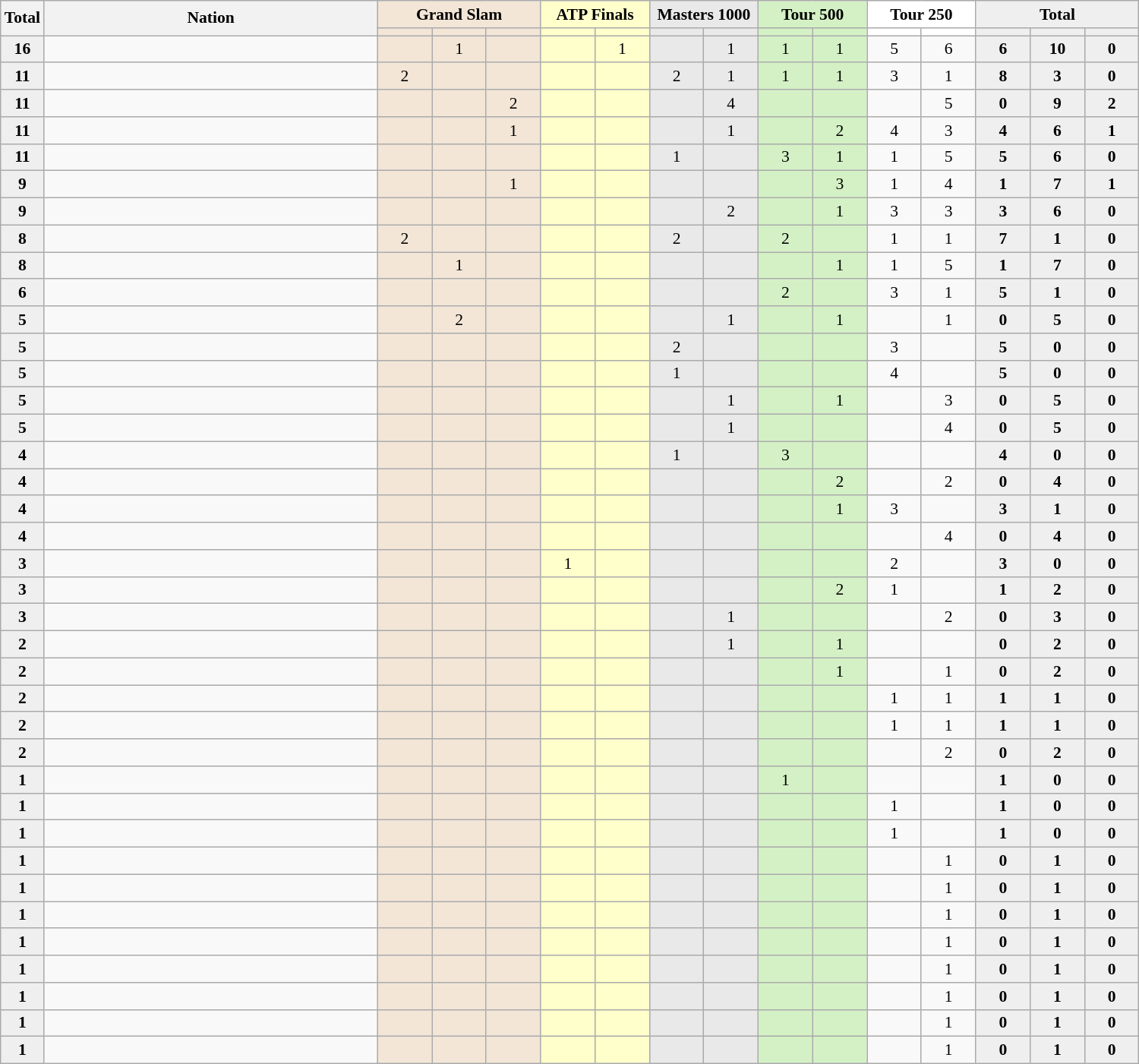<table class="sortable wikitable" style="font-size:90%">
<tr>
<th style="width:30px;" rowspan="2">Total</th>
<th style="width:286px;" rowspan="2">Nation</th>
<th style="background-color:#f3e6d7;" colspan="3">Grand Slam</th>
<th style="background-color:#ffffcc;" colspan="2">ATP Finals</th>
<th style="background-color:#e9e9e9;" colspan="2">Masters 1000</th>
<th style="background-color:#d4f1c5;" colspan="2">Tour 500</th>
<th style="background-color:#ffffff;" colspan="2">Tour 250</th>
<th style="background-color:#efefef;" colspan="3">Total</th>
</tr>
<tr>
<th style="width:41px; background-color:#f3e6d7;"></th>
<th style="width:41px; background-color:#f3e6d7;"></th>
<th style="width:41px; background-color:#f3e6d7;"></th>
<th style="width:41px; background-color:#ffffcc;"></th>
<th style="width:41px; background-color:#ffffcc;"></th>
<th style="width:41px; background-color:#e9e9e9;"></th>
<th style="width:41px; background-color:#e9e9e9;"></th>
<th style="width:41px; background-color:#d4f1c5;"></th>
<th style="width:41px; background-color:#d4f1c5;"></th>
<th style="width:41px; background-color:#ffffff;"></th>
<th style="width:41px; background-color:#ffffff;"></th>
<th style="width:41px; background-color:#efefef;"></th>
<th style="width:41px; background-color:#efefef;"></th>
<th style="width:41px; background-color:#efefef;"></th>
</tr>
<tr align="center">
<td style="background:#efefef;"><strong>16</strong></td>
<td align="left"></td>
<td style="background:#F3E6D7;"></td>
<td style="background:#F3E6D7;">1</td>
<td style="background:#F3E6D7;"></td>
<td style="background:#ffc;"></td>
<td style="background:#ffc;">1</td>
<td style="background:#E9E9E9;"></td>
<td style="background:#E9E9E9;">1</td>
<td style="background:#D4F1C5;">1</td>
<td style="background:#D4F1C5;">1</td>
<td>5</td>
<td>6</td>
<td style="background:#efefef;"><strong>6</strong></td>
<td style="background:#efefef;"><strong>10</strong></td>
<td style="background:#efefef;"><strong>0</strong></td>
</tr>
<tr align="center">
<td style="background:#efefef;"><strong>11</strong></td>
<td align="left"></td>
<td style="background:#F3E6D7;">2</td>
<td style="background:#F3E6D7;"></td>
<td style="background:#F3E6D7;"></td>
<td style="background:#ffc;"></td>
<td style="background:#ffc;"></td>
<td style="background:#E9E9E9;">2</td>
<td style="background:#E9E9E9;">1</td>
<td style="background:#D4F1C5;">1</td>
<td style="background:#D4F1C5;">1</td>
<td>3</td>
<td>1</td>
<td style="background:#efefef;"><strong>8</strong></td>
<td style="background:#efefef;"><strong>3</strong></td>
<td style="background:#efefef;"><strong>0</strong></td>
</tr>
<tr align="center">
<td style="background:#efefef;"><strong>11</strong></td>
<td align="left"></td>
<td style="background:#F3E6D7;"></td>
<td style="background:#F3E6D7;"></td>
<td style="background:#F3E6D7;">2</td>
<td style="background:#ffc;"></td>
<td style="background:#ffc;"></td>
<td style="background:#E9E9E9;"></td>
<td style="background:#E9E9E9;">4</td>
<td style="background:#D4F1C5;"></td>
<td style="background:#D4F1C5;"></td>
<td></td>
<td>5</td>
<td style="background:#efefef;"><strong>0</strong></td>
<td style="background:#efefef;"><strong>9</strong></td>
<td style="background:#efefef;"><strong>2</strong></td>
</tr>
<tr align="center">
<td style="background:#efefef;"><strong>11</strong></td>
<td align="left"></td>
<td style="background:#F3E6D7;"></td>
<td style="background:#F3E6D7;"></td>
<td style="background:#F3E6D7;">1</td>
<td style="background:#ffc;"></td>
<td style="background:#ffc;"></td>
<td style="background:#E9E9E9;"></td>
<td style="background:#E9E9E9;">1</td>
<td style="background:#D4F1C5;"></td>
<td style="background:#D4F1C5;">2</td>
<td>4</td>
<td>3</td>
<td style="background:#efefef;"><strong>4</strong></td>
<td style="background:#efefef;"><strong>6</strong></td>
<td style="background:#efefef;"><strong>1</strong></td>
</tr>
<tr align="center">
<td style="background:#efefef;"><strong>11</strong></td>
<td align="left"></td>
<td style="background:#F3E6D7;"></td>
<td style="background:#F3E6D7;"></td>
<td style="background:#F3E6D7;"></td>
<td style="background:#ffc;"></td>
<td style="background:#ffc;"></td>
<td style="background:#E9E9E9;">1</td>
<td style="background:#E9E9E9;"></td>
<td style="background:#D4F1C5;">3</td>
<td style="background:#D4F1C5;">1</td>
<td>1</td>
<td>5</td>
<td style="background:#efefef;"><strong>5</strong></td>
<td style="background:#efefef;"><strong>6</strong></td>
<td style="background:#efefef;"><strong>0</strong></td>
</tr>
<tr align="center">
<td style="background:#efefef;"><strong>9</strong></td>
<td align="left"></td>
<td style="background:#F3E6D7;"></td>
<td style="background:#F3E6D7;"></td>
<td style="background:#F3E6D7;">1</td>
<td style="background:#ffc;"></td>
<td style="background:#ffc;"></td>
<td style="background:#E9E9E9;"></td>
<td style="background:#E9E9E9;"></td>
<td style="background:#D4F1C5;"></td>
<td style="background:#D4F1C5;">3</td>
<td>1</td>
<td>4</td>
<td style="background:#efefef;"><strong>1</strong></td>
<td style="background:#efefef;"><strong>7</strong></td>
<td style="background:#efefef;"><strong>1</strong></td>
</tr>
<tr align="center">
<td style="background:#efefef;"><strong>9</strong></td>
<td align="left"></td>
<td style="background:#F3E6D7;"></td>
<td style="background:#F3E6D7;"></td>
<td style="background:#F3E6D7;"></td>
<td style="background:#ffc;"></td>
<td style="background:#ffc;"></td>
<td style="background:#E9E9E9;"></td>
<td style="background:#E9E9E9;">2</td>
<td style="background:#D4F1C5;"></td>
<td style="background:#D4F1C5;">1</td>
<td>3</td>
<td>3</td>
<td style="background:#efefef;"><strong>3</strong></td>
<td style="background:#efefef;"><strong>6</strong></td>
<td style="background:#efefef;"><strong>0</strong></td>
</tr>
<tr align="center">
<td style="background:#efefef;"><strong>8</strong></td>
<td align="left"></td>
<td style="background:#F3E6D7;">2</td>
<td style="background:#F3E6D7;"></td>
<td style="background:#F3E6D7;"></td>
<td style="background:#ffc;"></td>
<td style="background:#ffc;"></td>
<td style="background:#E9E9E9;">2</td>
<td style="background:#E9E9E9;"></td>
<td style="background:#D4F1C5;">2</td>
<td style="background:#D4F1C5;"></td>
<td>1</td>
<td>1</td>
<td style="background:#efefef;"><strong>7</strong></td>
<td style="background:#efefef;"><strong>1</strong></td>
<td style="background:#efefef;"><strong>0</strong></td>
</tr>
<tr align="center">
<td style="background:#efefef;"><strong>8</strong></td>
<td align="left"></td>
<td style="background:#F3E6D7;"></td>
<td style="background:#F3E6D7;">1</td>
<td style="background:#F3E6D7;"></td>
<td style="background:#ffc;"></td>
<td style="background:#ffc;"></td>
<td style="background:#E9E9E9;"></td>
<td style="background:#E9E9E9;"></td>
<td style="background:#D4F1C5;"></td>
<td style="background:#D4F1C5;">1</td>
<td>1</td>
<td>5</td>
<td style="background:#efefef;"><strong>1</strong></td>
<td style="background:#efefef;"><strong>7</strong></td>
<td style="background:#efefef;"><strong>0</strong></td>
</tr>
<tr align="center">
<td style="background:#efefef;"><strong>6</strong></td>
<td align="left"></td>
<td style="background:#F3E6D7;"></td>
<td style="background:#F3E6D7;"></td>
<td style="background:#F3E6D7;"></td>
<td style="background:#ffc;"></td>
<td style="background:#ffc;"></td>
<td style="background:#E9E9E9;"></td>
<td style="background:#E9E9E9;"></td>
<td style="background:#D4F1C5;">2</td>
<td style="background:#D4F1C5;"></td>
<td>3</td>
<td>1</td>
<td style="background:#efefef;"><strong>5</strong></td>
<td style="background:#efefef;"><strong>1</strong></td>
<td style="background:#efefef;"><strong>0</strong></td>
</tr>
<tr align="center">
<td style="background:#efefef;"><strong>5</strong></td>
<td align="left"></td>
<td style="background:#F3E6D7;"></td>
<td style="background:#F3E6D7;">2</td>
<td style="background:#F3E6D7;"></td>
<td style="background:#ffc;"></td>
<td style="background:#ffc;"></td>
<td style="background:#E9E9E9;"></td>
<td style="background:#E9E9E9;">1</td>
<td style="background:#D4F1C5;"></td>
<td style="background:#D4F1C5;">1</td>
<td></td>
<td>1</td>
<td style="background:#efefef;"><strong>0</strong></td>
<td style="background:#efefef;"><strong>5</strong></td>
<td style="background:#efefef;"><strong>0</strong></td>
</tr>
<tr align="center">
<td style="background:#efefef;"><strong>5</strong></td>
<td align="left"></td>
<td style="background:#F3E6D7;"></td>
<td style="background:#F3E6D7;"></td>
<td style="background:#F3E6D7;"></td>
<td style="background:#ffc;"></td>
<td style="background:#ffc;"></td>
<td style="background:#E9E9E9;">2</td>
<td style="background:#E9E9E9;"></td>
<td style="background:#D4F1C5;"></td>
<td style="background:#D4F1C5;"></td>
<td>3</td>
<td></td>
<td style="background:#efefef;"><strong>5</strong></td>
<td style="background:#efefef;"><strong>0</strong></td>
<td style="background:#efefef;"><strong>0</strong></td>
</tr>
<tr align="center">
<td style="background:#efefef;"><strong>5</strong></td>
<td align="left"></td>
<td style="background:#F3E6D7;"></td>
<td style="background:#F3E6D7;"></td>
<td style="background:#F3E6D7;"></td>
<td style="background:#ffc;"></td>
<td style="background:#ffc;"></td>
<td style="background:#E9E9E9;">1</td>
<td style="background:#E9E9E9;"></td>
<td style="background:#D4F1C5;"></td>
<td style="background:#D4F1C5;"></td>
<td>4</td>
<td></td>
<td style="background:#efefef;"><strong>5</strong></td>
<td style="background:#efefef;"><strong>0</strong></td>
<td style="background:#efefef;"><strong>0</strong></td>
</tr>
<tr align="center">
<td style="background:#efefef;"><strong>5</strong></td>
<td align="left"></td>
<td style="background:#F3E6D7;"></td>
<td style="background:#F3E6D7;"></td>
<td style="background:#F3E6D7;"></td>
<td style="background:#ffc;"></td>
<td style="background:#ffc;"></td>
<td style="background:#E9E9E9;"></td>
<td style="background:#E9E9E9;">1</td>
<td style="background:#D4F1C5;"></td>
<td style="background:#D4F1C5;">1</td>
<td></td>
<td>3</td>
<td style="background:#efefef;"><strong>0</strong></td>
<td style="background:#efefef;"><strong>5</strong></td>
<td style="background:#efefef;"><strong>0</strong></td>
</tr>
<tr align="center">
<td style="background:#efefef;"><strong>5</strong></td>
<td align="left"></td>
<td style="background:#F3E6D7;"></td>
<td style="background:#F3E6D7;"></td>
<td style="background:#F3E6D7;"></td>
<td style="background:#ffc;"></td>
<td style="background:#ffc;"></td>
<td style="background:#E9E9E9;"></td>
<td style="background:#E9E9E9;">1</td>
<td style="background:#D4F1C5;"></td>
<td style="background:#D4F1C5;"></td>
<td></td>
<td>4</td>
<td style="background:#efefef;"><strong>0</strong></td>
<td style="background:#efefef;"><strong>5</strong></td>
<td style="background:#efefef;"><strong>0</strong></td>
</tr>
<tr align="center">
<td style="background:#efefef;"><strong>4</strong></td>
<td align="left"></td>
<td style="background:#F3E6D7;"></td>
<td style="background:#F3E6D7;"></td>
<td style="background:#F3E6D7;"></td>
<td style="background:#ffc;"></td>
<td style="background:#ffc;"></td>
<td style="background:#E9E9E9;">1</td>
<td style="background:#E9E9E9;"></td>
<td style="background:#D4F1C5;">3</td>
<td style="background:#D4F1C5;"></td>
<td></td>
<td></td>
<td style="background:#efefef;"><strong>4</strong></td>
<td style="background:#efefef;"><strong>0</strong></td>
<td style="background:#efefef;"><strong>0</strong></td>
</tr>
<tr align="center">
<td style="background:#efefef;"><strong>4</strong></td>
<td align="left"></td>
<td style="background:#F3E6D7;"></td>
<td style="background:#F3E6D7;"></td>
<td style="background:#F3E6D7;"></td>
<td style="background:#ffc;"></td>
<td style="background:#ffc;"></td>
<td style="background:#E9E9E9;"></td>
<td style="background:#E9E9E9;"></td>
<td style="background:#D4F1C5;"></td>
<td style="background:#D4F1C5;">2</td>
<td></td>
<td>2</td>
<td style="background:#efefef;"><strong>0</strong></td>
<td style="background:#efefef;"><strong>4</strong></td>
<td style="background:#efefef;"><strong>0</strong></td>
</tr>
<tr align="center">
<td style="background:#efefef;"><strong>4</strong></td>
<td align="left"></td>
<td style="background:#F3E6D7;"></td>
<td style="background:#F3E6D7;"></td>
<td style="background:#F3E6D7;"></td>
<td style="background:#ffc;"></td>
<td style="background:#ffc;"></td>
<td style="background:#E9E9E9;"></td>
<td style="background:#E9E9E9;"></td>
<td style="background:#D4F1C5;"></td>
<td style="background:#D4F1C5;">1</td>
<td>3</td>
<td></td>
<td style="background:#efefef;"><strong>3</strong></td>
<td style="background:#efefef;"><strong>1</strong></td>
<td style="background:#efefef;"><strong>0</strong></td>
</tr>
<tr align="center">
<td style="background:#efefef;"><strong>4</strong></td>
<td align="left"></td>
<td style="background:#F3E6D7;"></td>
<td style="background:#F3E6D7;"></td>
<td style="background:#F3E6D7;"></td>
<td style="background:#ffc;"></td>
<td style="background:#ffc;"></td>
<td style="background:#E9E9E9;"></td>
<td style="background:#E9E9E9;"></td>
<td style="background:#D4F1C5;"></td>
<td style="background:#D4F1C5;"></td>
<td></td>
<td>4</td>
<td style="background:#efefef;"><strong>0</strong></td>
<td style="background:#efefef;"><strong>4</strong></td>
<td style="background:#efefef;"><strong>0</strong></td>
</tr>
<tr align="center">
<td style="background:#efefef;"><strong>3</strong></td>
<td align="left"></td>
<td style="background:#F3E6D7;"></td>
<td style="background:#F3E6D7;"></td>
<td style="background:#F3E6D7;"></td>
<td style="background:#ffc;">1</td>
<td style="background:#ffc;"></td>
<td style="background:#E9E9E9;"></td>
<td style="background:#E9E9E9;"></td>
<td style="background:#D4F1C5;"></td>
<td style="background:#D4F1C5;"></td>
<td>2</td>
<td></td>
<td style="background:#efefef;"><strong>3</strong></td>
<td style="background:#efefef;"><strong>0</strong></td>
<td style="background:#efefef;"><strong>0</strong></td>
</tr>
<tr align="center">
<td style="background:#efefef;"><strong>3</strong></td>
<td align="left"></td>
<td style="background:#F3E6D7;"></td>
<td style="background:#F3E6D7;"></td>
<td style="background:#F3E6D7;"></td>
<td style="background:#ffc;"></td>
<td style="background:#ffc;"></td>
<td style="background:#E9E9E9;"></td>
<td style="background:#E9E9E9;"></td>
<td style="background:#D4F1C5;"></td>
<td style="background:#D4F1C5;">2</td>
<td>1</td>
<td></td>
<td style="background:#efefef;"><strong>1</strong></td>
<td style="background:#efefef;"><strong>2</strong></td>
<td style="background:#efefef;"><strong>0</strong></td>
</tr>
<tr align="center">
<td style="background:#efefef;"><strong>3</strong></td>
<td align="left"></td>
<td style="background:#F3E6D7;"></td>
<td style="background:#F3E6D7;"></td>
<td style="background:#F3E6D7;"></td>
<td style="background:#ffc;"></td>
<td style="background:#ffc;"></td>
<td style="background:#E9E9E9;"></td>
<td style="background:#E9E9E9;">1</td>
<td style="background:#D4F1C5;"></td>
<td style="background:#D4F1C5;"></td>
<td></td>
<td>2</td>
<td style="background:#efefef;"><strong>0</strong></td>
<td style="background:#efefef;"><strong>3</strong></td>
<td style="background:#efefef;"><strong>0</strong></td>
</tr>
<tr align="center">
<td style="background:#efefef;"><strong>2</strong></td>
<td align="left"></td>
<td style="background:#F3E6D7;"></td>
<td style="background:#F3E6D7;"></td>
<td style="background:#F3E6D7;"></td>
<td style="background:#ffc;"></td>
<td style="background:#ffc;"></td>
<td style="background:#E9E9E9;"></td>
<td style="background:#E9E9E9;">1</td>
<td style="background:#D4F1C5;"></td>
<td style="background:#D4F1C5;">1</td>
<td></td>
<td></td>
<td style="background:#efefef;"><strong>0</strong></td>
<td style="background:#efefef;"><strong>2</strong></td>
<td style="background:#efefef;"><strong>0</strong></td>
</tr>
<tr align="center">
<td style="background:#efefef;"><strong>2</strong></td>
<td align="left"></td>
<td style="background:#F3E6D7;"></td>
<td style="background:#F3E6D7;"></td>
<td style="background:#F3E6D7;"></td>
<td style="background:#ffc;"></td>
<td style="background:#ffc;"></td>
<td style="background:#E9E9E9;"></td>
<td style="background:#E9E9E9;"></td>
<td style="background:#D4F1C5;"></td>
<td style="background:#D4F1C5;">1</td>
<td></td>
<td>1</td>
<td style="background:#efefef;"><strong>0</strong></td>
<td style="background:#efefef;"><strong>2</strong></td>
<td style="background:#efefef;"><strong>0</strong></td>
</tr>
<tr align="center">
<td style="background:#efefef;"><strong>2</strong></td>
<td align="left"></td>
<td style="background:#F3E6D7;"></td>
<td style="background:#F3E6D7;"></td>
<td style="background:#F3E6D7;"></td>
<td style="background:#ffc;"></td>
<td style="background:#ffc;"></td>
<td style="background:#E9E9E9;"></td>
<td style="background:#E9E9E9;"></td>
<td style="background:#D4F1C5;"></td>
<td style="background:#D4F1C5;"></td>
<td>1</td>
<td>1</td>
<td style="background:#efefef;"><strong>1</strong></td>
<td style="background:#efefef;"><strong>1</strong></td>
<td style="background:#efefef;"><strong>0</strong></td>
</tr>
<tr align="center">
<td style="background:#efefef;"><strong>2</strong></td>
<td align="left"></td>
<td style="background:#F3E6D7;"></td>
<td style="background:#F3E6D7;"></td>
<td style="background:#F3E6D7;"></td>
<td style="background:#ffc;"></td>
<td style="background:#ffc;"></td>
<td style="background:#E9E9E9;"></td>
<td style="background:#E9E9E9;"></td>
<td style="background:#D4F1C5;"></td>
<td style="background:#D4F1C5;"></td>
<td>1</td>
<td>1</td>
<td style="background:#efefef;"><strong>1</strong></td>
<td style="background:#efefef;"><strong>1</strong></td>
<td style="background:#efefef;"><strong>0</strong></td>
</tr>
<tr align="center">
<td style="background:#efefef;"><strong>2</strong></td>
<td align="left"></td>
<td style="background:#F3E6D7;"></td>
<td style="background:#F3E6D7;"></td>
<td style="background:#F3E6D7;"></td>
<td style="background:#ffc;"></td>
<td style="background:#ffc;"></td>
<td style="background:#E9E9E9;"></td>
<td style="background:#E9E9E9;"></td>
<td style="background:#D4F1C5;"></td>
<td style="background:#D4F1C5;"></td>
<td></td>
<td>2</td>
<td style="background:#efefef;"><strong>0</strong></td>
<td style="background:#efefef;"><strong>2</strong></td>
<td style="background:#efefef;"><strong>0</strong></td>
</tr>
<tr align="center">
<td style="background:#efefef;"><strong>1</strong></td>
<td align="left"></td>
<td style="background:#F3E6D7;"></td>
<td style="background:#F3E6D7;"></td>
<td style="background:#F3E6D7;"></td>
<td style="background:#ffc;"></td>
<td style="background:#ffc;"></td>
<td style="background:#E9E9E9;"></td>
<td style="background:#E9E9E9;"></td>
<td style="background:#D4F1C5;">1</td>
<td style="background:#D4F1C5;"></td>
<td></td>
<td></td>
<td style="background:#efefef;"><strong>1</strong></td>
<td style="background:#efefef;"><strong>0</strong></td>
<td style="background:#efefef;"><strong>0</strong></td>
</tr>
<tr align="center">
<td style="background:#efefef;"><strong>1</strong></td>
<td align="left"></td>
<td style="background:#F3E6D7;"></td>
<td style="background:#F3E6D7;"></td>
<td style="background:#F3E6D7;"></td>
<td style="background:#ffc;"></td>
<td style="background:#ffc;"></td>
<td style="background:#E9E9E9;"></td>
<td style="background:#E9E9E9;"></td>
<td style="background:#D4F1C5;"></td>
<td style="background:#D4F1C5;"></td>
<td>1</td>
<td></td>
<td style="background:#efefef;"><strong>1</strong></td>
<td style="background:#efefef;"><strong>0</strong></td>
<td style="background:#efefef;"><strong>0</strong></td>
</tr>
<tr align="center">
<td style="background:#efefef;"><strong>1</strong></td>
<td align="left"></td>
<td style="background:#F3E6D7;"></td>
<td style="background:#F3E6D7;"></td>
<td style="background:#F3E6D7;"></td>
<td style="background:#ffc;"></td>
<td style="background:#ffc;"></td>
<td style="background:#E9E9E9;"></td>
<td style="background:#E9E9E9;"></td>
<td style="background:#D4F1C5;"></td>
<td style="background:#D4F1C5;"></td>
<td>1</td>
<td></td>
<td style="background:#efefef;"><strong>1</strong></td>
<td style="background:#efefef;"><strong>0</strong></td>
<td style="background:#efefef;"><strong>0</strong></td>
</tr>
<tr align="center">
<td style="background:#efefef;"><strong>1</strong></td>
<td align="left"></td>
<td style="background:#F3E6D7;"></td>
<td style="background:#F3E6D7;"></td>
<td style="background:#F3E6D7;"></td>
<td style="background:#ffc;"></td>
<td style="background:#ffc;"></td>
<td style="background:#E9E9E9;"></td>
<td style="background:#E9E9E9;"></td>
<td style="background:#D4F1C5;"></td>
<td style="background:#D4F1C5;"></td>
<td></td>
<td>1</td>
<td style="background:#efefef;"><strong>0</strong></td>
<td style="background:#efefef;"><strong>1</strong></td>
<td style="background:#efefef;"><strong>0</strong></td>
</tr>
<tr align="center">
<td style="background:#efefef;"><strong>1</strong></td>
<td align="left"></td>
<td style="background:#F3E6D7;"></td>
<td style="background:#F3E6D7;"></td>
<td style="background:#F3E6D7;"></td>
<td style="background:#ffc;"></td>
<td style="background:#ffc;"></td>
<td style="background:#E9E9E9;"></td>
<td style="background:#E9E9E9;"></td>
<td style="background:#D4F1C5;"></td>
<td style="background:#D4F1C5;"></td>
<td></td>
<td>1</td>
<td style="background:#efefef;"><strong>0</strong></td>
<td style="background:#efefef;"><strong>1</strong></td>
<td style="background:#efefef;"><strong>0</strong></td>
</tr>
<tr align="center">
<td style="background:#efefef;"><strong>1</strong></td>
<td align="left"></td>
<td style="background:#F3E6D7;"></td>
<td style="background:#F3E6D7;"></td>
<td style="background:#F3E6D7;"></td>
<td style="background:#ffc;"></td>
<td style="background:#ffc;"></td>
<td style="background:#E9E9E9;"></td>
<td style="background:#E9E9E9;"></td>
<td style="background:#D4F1C5;"></td>
<td style="background:#D4F1C5;"></td>
<td></td>
<td>1</td>
<td style="background:#efefef;"><strong>0</strong></td>
<td style="background:#efefef;"><strong>1</strong></td>
<td style="background:#efefef;"><strong>0</strong></td>
</tr>
<tr align="center">
<td style="background:#efefef;"><strong>1</strong></td>
<td align="left"></td>
<td style="background:#F3E6D7;"></td>
<td style="background:#F3E6D7;"></td>
<td style="background:#F3E6D7;"></td>
<td style="background:#ffc;"></td>
<td style="background:#ffc;"></td>
<td style="background:#E9E9E9;"></td>
<td style="background:#E9E9E9;"></td>
<td style="background:#D4F1C5;"></td>
<td style="background:#D4F1C5;"></td>
<td></td>
<td>1</td>
<td style="background:#efefef;"><strong>0</strong></td>
<td style="background:#efefef;"><strong>1</strong></td>
<td style="background:#efefef;"><strong>0</strong></td>
</tr>
<tr align="center">
<td style="background:#efefef;"><strong>1</strong></td>
<td align="left"></td>
<td style="background:#F3E6D7;"></td>
<td style="background:#F3E6D7;"></td>
<td style="background:#F3E6D7;"></td>
<td style="background:#ffc;"></td>
<td style="background:#ffc;"></td>
<td style="background:#E9E9E9;"></td>
<td style="background:#E9E9E9;"></td>
<td style="background:#D4F1C5;"></td>
<td style="background:#D4F1C5;"></td>
<td></td>
<td>1</td>
<td style="background:#efefef;"><strong>0</strong></td>
<td style="background:#efefef;"><strong>1</strong></td>
<td style="background:#efefef;"><strong>0</strong></td>
</tr>
<tr align="center">
<td style="background:#efefef;"><strong>1</strong></td>
<td align="left"></td>
<td style="background:#F3E6D7;"></td>
<td style="background:#F3E6D7;"></td>
<td style="background:#F3E6D7;"></td>
<td style="background:#ffc;"></td>
<td style="background:#ffc;"></td>
<td style="background:#E9E9E9;"></td>
<td style="background:#E9E9E9;"></td>
<td style="background:#D4F1C5;"></td>
<td style="background:#D4F1C5;"></td>
<td></td>
<td>1</td>
<td style="background:#efefef;"><strong>0</strong></td>
<td style="background:#efefef;"><strong>1</strong></td>
<td style="background:#efefef;"><strong>0</strong></td>
</tr>
<tr align="center">
<td style="background:#efefef;"><strong>1</strong></td>
<td align="left"></td>
<td style="background:#F3E6D7;"></td>
<td style="background:#F3E6D7;"></td>
<td style="background:#F3E6D7;"></td>
<td style="background:#ffc;"></td>
<td style="background:#ffc;"></td>
<td style="background:#E9E9E9;"></td>
<td style="background:#E9E9E9;"></td>
<td style="background:#D4F1C5;"></td>
<td style="background:#D4F1C5;"></td>
<td></td>
<td>1</td>
<td style="background:#efefef;"><strong>0</strong></td>
<td style="background:#efefef;"><strong>1</strong></td>
<td style="background:#efefef;"><strong>0</strong></td>
</tr>
<tr align="center">
<td style="background:#efefef;"><strong>1</strong></td>
<td align="left"></td>
<td style="background:#F3E6D7;"></td>
<td style="background:#F3E6D7;"></td>
<td style="background:#F3E6D7;"></td>
<td style="background:#ffc;"></td>
<td style="background:#ffc;"></td>
<td style="background:#E9E9E9;"></td>
<td style="background:#E9E9E9;"></td>
<td style="background:#D4F1C5;"></td>
<td style="background:#D4F1C5;"></td>
<td></td>
<td>1</td>
<td style="background:#efefef;"><strong>0</strong></td>
<td style="background:#efefef;"><strong>1</strong></td>
<td style="background:#efefef;"><strong>0</strong></td>
</tr>
</table>
